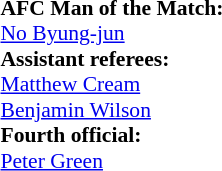<table width=100% style="font-size: 90%">
<tr>
<td><br><strong>AFC Man of the Match:</strong>
<br> <a href='#'>No Byung-jun</a><br><strong>Assistant referees:</strong>
<br> <a href='#'>Matthew Cream</a>
<br> <a href='#'>Benjamin Wilson</a>
<br><strong>Fourth official:</strong>
<br> <a href='#'>Peter Green</a></td>
</tr>
</table>
